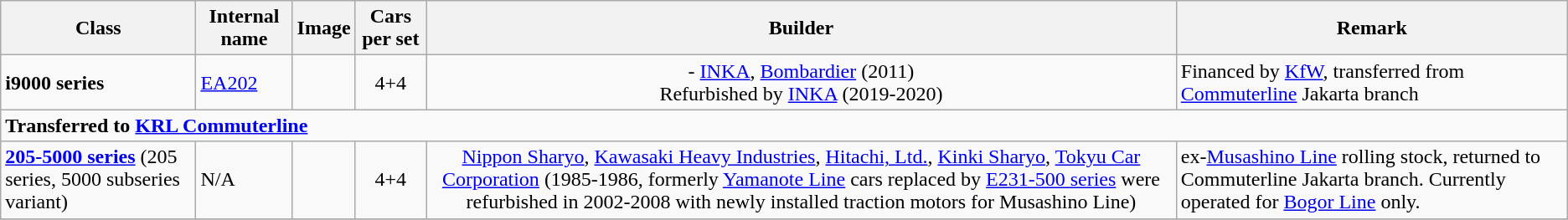<table class="wikitable">
<tr>
<th>Class</th>
<th>Internal name</th>
<th>Image</th>
<th>Cars per set</th>
<th>Builder</th>
<th>Remark</th>
</tr>
<tr>
<td><strong>i9000 series</strong></td>
<td><a href='#'>EA202</a></td>
<td></td>
<td align=center>4+4</td>
<td align=center>- <a href='#'>INKA</a>, <a href='#'>Bombardier</a> (2011)<br>Refurbished by <a href='#'>INKA</a> (2019-2020)</td>
<td>Financed by <a href='#'>KfW</a>, transferred from <a href='#'>Commuterline</a> Jakarta branch</td>
</tr>
<tr>
<td colspan="6"><strong>Transferred to <a href='#'>KRL Commuterline</a></strong></td>
</tr>
<tr>
<td><strong><a href='#'>205-5000 series</a></strong> (205 series, 5000 subseries variant)</td>
<td>N/A</td>
<td></td>
<td align="center">4+4</td>
<td align="center"> <a href='#'>Nippon Sharyo</a>, <a href='#'>Kawasaki Heavy Industries</a>, <a href='#'>Hitachi, Ltd.</a>, <a href='#'>Kinki Sharyo</a>, <a href='#'>Tokyu Car Corporation</a> (1985-1986, formerly <a href='#'>Yamanote Line</a> cars replaced by <a href='#'>E231-500 series</a> were refurbished in 2002-2008 with newly installed traction motors for Musashino Line)</td>
<td>ex-<a href='#'>Musashino Line</a> rolling stock, returned to Commuterline Jakarta branch. Currently operated for <a href='#'>Bogor Line</a> only.</td>
</tr>
<tr>
</tr>
</table>
